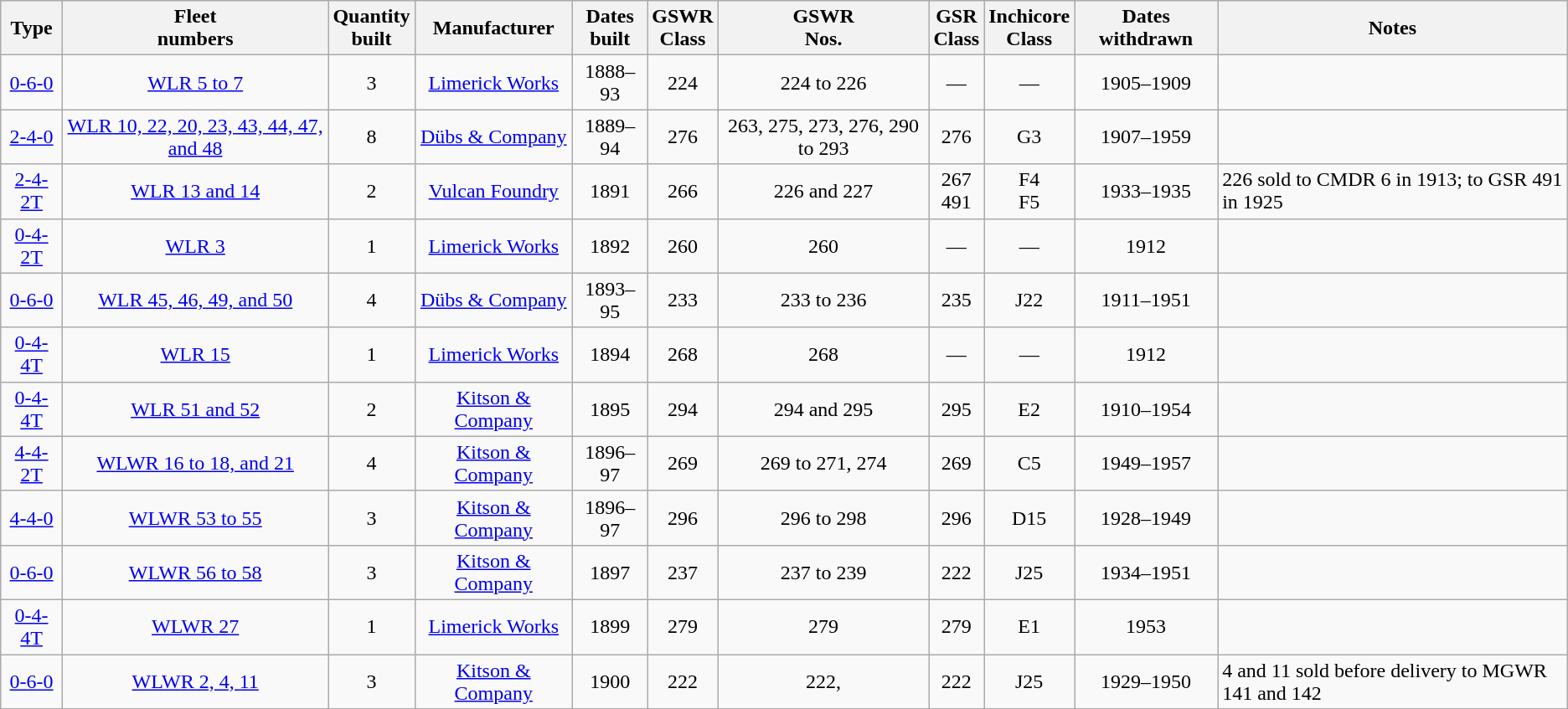<table class=wikitable style=text-align:center>
<tr>
<th>Type</th>
<th>Fleet<br>numbers</th>
<th>Quantity<br>built</th>
<th>Manufacturer</th>
<th>Dates<br>built</th>
<th>GSWR<br>Class</th>
<th>GSWR<br>Nos.</th>
<th>GSR<br>Class</th>
<th>Inchicore<br>Class</th>
<th>Dates withdrawn</th>
<th>Notes</th>
</tr>
<tr>
<td><a href='#'>0-6-0</a></td>
<td><a href='#'>WLR 5 to 7</a></td>
<td>3</td>
<td><a href='#'>Limerick Works</a></td>
<td>1888–93</td>
<td>224</td>
<td>224 to 226</td>
<td>—</td>
<td>—</td>
<td>1905–1909</td>
<td style=text-align:left></td>
</tr>
<tr>
<td><a href='#'>2-4-0</a></td>
<td><a href='#'>WLR 10, 22, 20, 23, 43, 44, 47, and 48</a></td>
<td>8</td>
<td><a href='#'>Dübs & Company</a></td>
<td>1889–94</td>
<td>276</td>
<td>263, 275, 273, 276, 290 to 293</td>
<td>276</td>
<td>G3</td>
<td>1907–1959</td>
<td style=text-align:left></td>
</tr>
<tr>
<td><a href='#'>2-4-2T</a></td>
<td><a href='#'>WLR 13 and 14</a></td>
<td>2</td>
<td><a href='#'>Vulcan Foundry</a></td>
<td>1891</td>
<td>266</td>
<td>226 and 227</td>
<td>267<br>491</td>
<td>F4<br>F5</td>
<td>1933–1935</td>
<td style=text-align:left>226 sold to CMDR 6 in 1913; to GSR 491 in 1925</td>
</tr>
<tr>
<td><a href='#'>0-4-2T</a></td>
<td><a href='#'>WLR 3</a></td>
<td>1</td>
<td><a href='#'>Limerick Works</a></td>
<td>1892</td>
<td>260</td>
<td>260</td>
<td>—</td>
<td>—</td>
<td>1912</td>
<td style=text-align:left></td>
</tr>
<tr>
<td><a href='#'>0-6-0</a></td>
<td><a href='#'>WLR 45, 46, 49, and 50</a></td>
<td>4</td>
<td><a href='#'>Dübs & Company</a></td>
<td>1893–95</td>
<td>233</td>
<td>233 to 236</td>
<td>235</td>
<td>J22</td>
<td>1911–1951</td>
<td style=text-align:left></td>
</tr>
<tr>
<td><a href='#'>0-4-4T</a></td>
<td><a href='#'>WLR 15</a></td>
<td>1</td>
<td><a href='#'>Limerick Works</a></td>
<td>1894</td>
<td>268</td>
<td>268</td>
<td>—</td>
<td>—</td>
<td>1912</td>
<td></td>
</tr>
<tr>
<td><a href='#'>0-4-4T</a></td>
<td><a href='#'>WLR 51 and 52</a></td>
<td>2</td>
<td><a href='#'>Kitson & Company</a></td>
<td>1895</td>
<td>294</td>
<td>294 and 295</td>
<td>295</td>
<td>E2</td>
<td>1910–1954</td>
<td></td>
</tr>
<tr>
<td><a href='#'>4-4-2T</a></td>
<td><a href='#'>WLWR 16 to 18, and 21</a></td>
<td>4</td>
<td><a href='#'>Kitson & Company</a></td>
<td>1896–97</td>
<td>269</td>
<td>269 to 271, 274</td>
<td>269</td>
<td>C5</td>
<td>1949–1957</td>
<td></td>
</tr>
<tr>
<td><a href='#'>4-4-0</a></td>
<td><a href='#'>WLWR 53 to 55</a></td>
<td>3</td>
<td><a href='#'>Kitson & Company</a></td>
<td>1896–97</td>
<td>296</td>
<td>296 to 298</td>
<td>296</td>
<td>D15</td>
<td>1928–1949</td>
<td></td>
</tr>
<tr>
<td><a href='#'>0-6-0</a></td>
<td><a href='#'>WLWR 56 to 58</a></td>
<td>3</td>
<td><a href='#'>Kitson & Company</a></td>
<td>1897</td>
<td>237</td>
<td>237 to 239</td>
<td>222</td>
<td>J25</td>
<td>1934–1951</td>
<td></td>
</tr>
<tr>
<td><a href='#'>0-4-4T</a></td>
<td><a href='#'>WLWR 27</a></td>
<td>1</td>
<td><a href='#'>Limerick Works</a></td>
<td>1899</td>
<td>279</td>
<td>279</td>
<td>279</td>
<td>E1</td>
<td>1953</td>
<td></td>
</tr>
<tr>
<td><a href='#'>0-6-0</a></td>
<td><a href='#'>WLWR 2, 4, 11</a></td>
<td>3</td>
<td><a href='#'>Kitson & Company</a></td>
<td>1900</td>
<td>222</td>
<td>222,</td>
<td>222</td>
<td>J25</td>
<td>1929–1950</td>
<td style=text-align:left>4 and 11 sold before delivery to MGWR 141 and 142</td>
</tr>
<tr>
</tr>
</table>
